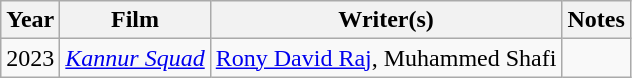<table class="wikitable">
<tr>
<th>Year</th>
<th>Film</th>
<th>Writer(s)</th>
<th>Notes</th>
</tr>
<tr>
<td>2023</td>
<td><em><a href='#'>Kannur Squad</a></em></td>
<td><a href='#'>Rony David Raj</a>, Muhammed Shafi</td>
<td></td>
</tr>
</table>
